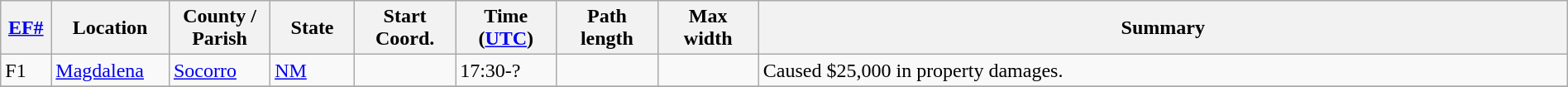<table class="wikitable sortable" style="width:100%;">
<tr>
<th scope="col"  style="width:3%; text-align:center;"><a href='#'>EF#</a></th>
<th scope="col"  style="width:7%; text-align:center;" class="unsortable">Location</th>
<th scope="col"  style="width:6%; text-align:center;" class="unsortable">County / Parish</th>
<th scope="col"  style="width:5%; text-align:center;">State</th>
<th scope="col"  style="width:6%; text-align:center;">Start Coord.</th>
<th scope="col"  style="width:6%; text-align:center;">Time (<a href='#'>UTC</a>)</th>
<th scope="col"  style="width:6%; text-align:center;">Path length</th>
<th scope="col"  style="width:6%; text-align:center;">Max width</th>
<th scope="col" class="unsortable" style="width:48%; text-align:center;">Summary</th>
</tr>
<tr>
<td bgcolor=>F1</td>
<td><a href='#'>Magdalena</a></td>
<td><a href='#'>Socorro</a></td>
<td><a href='#'>NM</a></td>
<td></td>
<td>17:30-?</td>
<td></td>
<td></td>
<td>Caused $25,000 in property damages.</td>
</tr>
<tr>
</tr>
</table>
